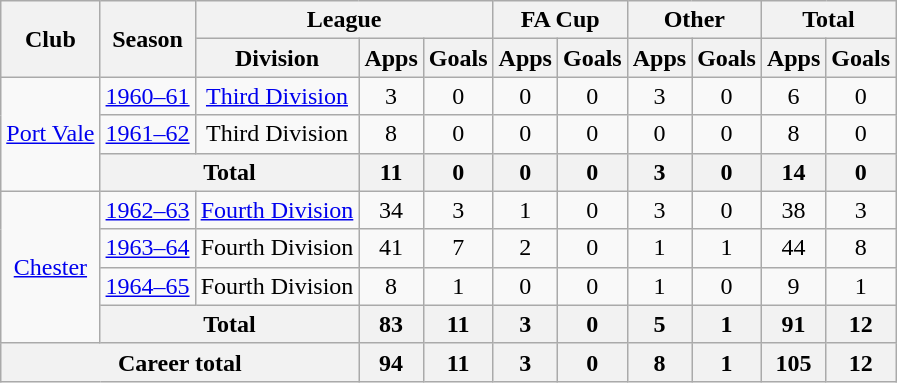<table class="wikitable" style="text-align: center;">
<tr>
<th rowspan="2">Club</th>
<th rowspan="2">Season</th>
<th colspan="3">League</th>
<th colspan="2">FA Cup</th>
<th colspan="2">Other</th>
<th colspan="2">Total</th>
</tr>
<tr>
<th>Division</th>
<th>Apps</th>
<th>Goals</th>
<th>Apps</th>
<th>Goals</th>
<th>Apps</th>
<th>Goals</th>
<th>Apps</th>
<th>Goals</th>
</tr>
<tr>
<td rowspan="3"><a href='#'>Port Vale</a></td>
<td><a href='#'>1960–61</a></td>
<td><a href='#'>Third Division</a></td>
<td>3</td>
<td>0</td>
<td>0</td>
<td>0</td>
<td>3</td>
<td>0</td>
<td>6</td>
<td>0</td>
</tr>
<tr>
<td><a href='#'>1961–62</a></td>
<td>Third Division</td>
<td>8</td>
<td>0</td>
<td>0</td>
<td>0</td>
<td>0</td>
<td>0</td>
<td>8</td>
<td>0</td>
</tr>
<tr>
<th colspan="2">Total</th>
<th>11</th>
<th>0</th>
<th>0</th>
<th>0</th>
<th>3</th>
<th>0</th>
<th>14</th>
<th>0</th>
</tr>
<tr>
<td rowspan="4"><a href='#'>Chester</a></td>
<td><a href='#'>1962–63</a></td>
<td><a href='#'>Fourth Division</a></td>
<td>34</td>
<td>3</td>
<td>1</td>
<td>0</td>
<td>3</td>
<td>0</td>
<td>38</td>
<td>3</td>
</tr>
<tr>
<td><a href='#'>1963–64</a></td>
<td>Fourth Division</td>
<td>41</td>
<td>7</td>
<td>2</td>
<td>0</td>
<td>1</td>
<td>1</td>
<td>44</td>
<td>8</td>
</tr>
<tr>
<td><a href='#'>1964–65</a></td>
<td>Fourth Division</td>
<td>8</td>
<td>1</td>
<td>0</td>
<td>0</td>
<td>1</td>
<td>0</td>
<td>9</td>
<td>1</td>
</tr>
<tr>
<th colspan="2">Total</th>
<th>83</th>
<th>11</th>
<th>3</th>
<th>0</th>
<th>5</th>
<th>1</th>
<th>91</th>
<th>12</th>
</tr>
<tr>
<th colspan="3">Career total</th>
<th>94</th>
<th>11</th>
<th>3</th>
<th>0</th>
<th>8</th>
<th>1</th>
<th>105</th>
<th>12</th>
</tr>
</table>
